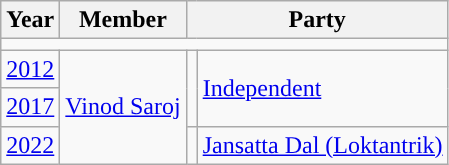<table class="wikitable">
<tr>
<th>Year</th>
<th>Member</th>
<th colspan="2">Party</th>
</tr>
<tr>
<td colspan="4"></td>
</tr>
<tr>
<td><a href='#'>2012</a></td>
<td rowspan="3"><a href='#'>Vinod Saroj</a></td>
<td rowspan="2" style="background-color: "></td>
<td rowspan="2"><a href='#'>Independent</a></td>
</tr>
<tr>
<td><a href='#'>2017</a></td>
</tr>
<tr>
<td><a href='#'>2022</a></td>
<td style="background-color: "></td>
<td><a href='#'>Jansatta Dal (Loktantrik)</a></td>
</tr>
</table>
